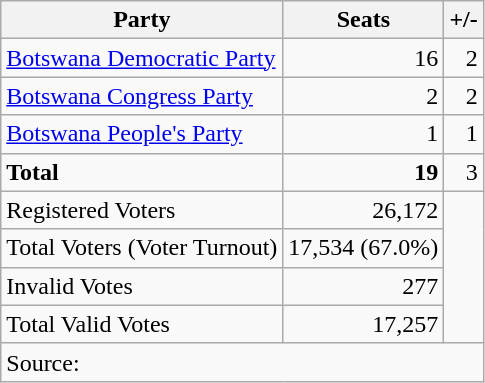<table class=wikitable style=text-align:right>
<tr>
<th>Party</th>
<th>Seats</th>
<th>+/-</th>
</tr>
<tr>
<td align=left><a href='#'>Botswana Democratic Party</a></td>
<td>16</td>
<td>2</td>
</tr>
<tr>
<td align=left><a href='#'>Botswana Congress Party</a></td>
<td>2</td>
<td>2</td>
</tr>
<tr>
<td align=left><a href='#'>Botswana People's Party</a></td>
<td>1</td>
<td>1</td>
</tr>
<tr>
<td align=left><strong>Total</strong></td>
<td><strong>19</strong></td>
<td>3</td>
</tr>
<tr>
<td align=left>Registered Voters</td>
<td>26,172</td>
</tr>
<tr>
<td align=left>Total Voters (Voter Turnout)</td>
<td>17,534 (67.0%)</td>
</tr>
<tr>
<td align=left>Invalid Votes</td>
<td>277</td>
</tr>
<tr>
<td align=left>Total Valid Votes</td>
<td>17,257</td>
</tr>
<tr>
<td colspan=4 align=left>Source: </td>
</tr>
</table>
